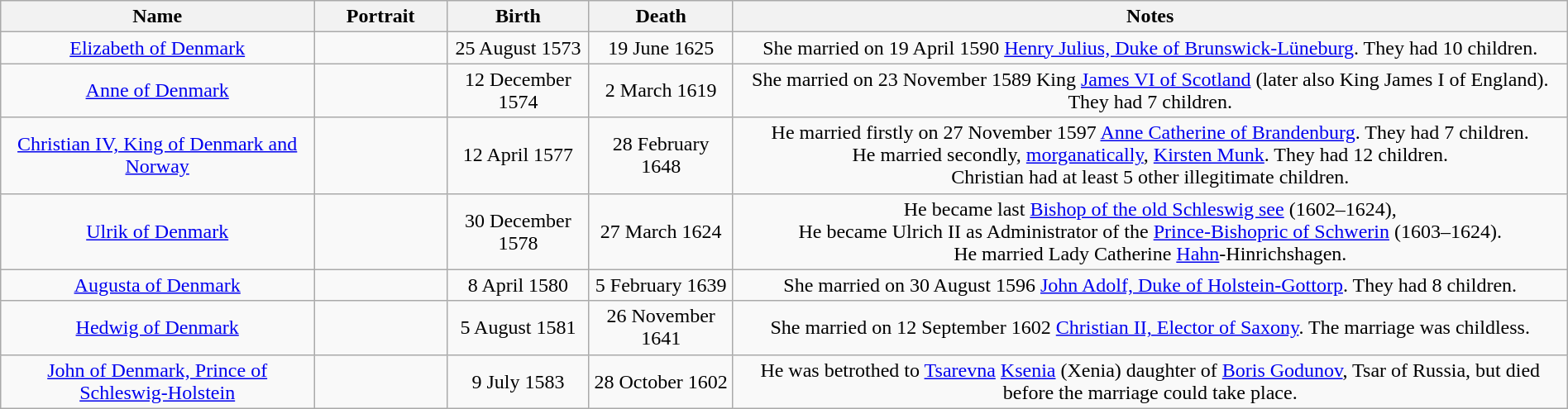<table class="wikitable" style="text-align:center; width:100%">
<tr>
<th style="width:20%;">Name</th>
<th style="width:100px;">Portrait</th>
<th>Birth</th>
<th>Death</th>
<th>Notes</th>
</tr>
<tr>
<td><a href='#'>Elizabeth of Denmark</a></td>
<td></td>
<td>25 August 1573</td>
<td>19 June 1625</td>
<td>She married on 19 April 1590 <a href='#'>Henry Julius, Duke of Brunswick-Lüneburg</a>. They had 10 children.</td>
</tr>
<tr>
<td><a href='#'>Anne of Denmark</a></td>
<td></td>
<td>12 December 1574</td>
<td>2 March 1619</td>
<td>She married on 23 November 1589 King <a href='#'>James VI of Scotland</a> (later also King James I of England). They had 7 children.</td>
</tr>
<tr>
<td><a href='#'>Christian IV, King of Denmark and Norway</a></td>
<td></td>
<td>12 April 1577</td>
<td>28 February 1648</td>
<td>He married firstly on 27 November 1597 <a href='#'>Anne Catherine of Brandenburg</a>. They had 7 children.<br>He married secondly, <a href='#'>morganatically</a>, <a href='#'>Kirsten Munk</a>. They had 12 children.<br>Christian had at least 5 other illegitimate children.</td>
</tr>
<tr>
<td><a href='#'>Ulrik of Denmark</a></td>
<td></td>
<td>30 December 1578</td>
<td>27 March 1624</td>
<td>He became last <a href='#'>Bishop of the old Schleswig see</a> (1602–1624),<br>He became Ulrich II as Administrator of the <a href='#'>Prince-Bishopric of Schwerin</a> (1603–1624).<br>He married Lady Catherine <a href='#'>Hahn</a>-Hinrichshagen.</td>
</tr>
<tr>
<td><a href='#'>Augusta of Denmark</a></td>
<td></td>
<td>8 April 1580</td>
<td>5 February 1639</td>
<td>She married on 30 August 1596 <a href='#'>John Adolf, Duke of Holstein-Gottorp</a>. They had 8 children.</td>
</tr>
<tr>
<td><a href='#'>Hedwig of Denmark</a></td>
<td></td>
<td>5 August 1581</td>
<td>26 November 1641</td>
<td>She married on 12 September 1602 <a href='#'>Christian II, Elector of Saxony</a>. The marriage was childless.</td>
</tr>
<tr>
<td><a href='#'>John of Denmark, Prince of Schleswig-Holstein</a></td>
<td></td>
<td>9 July 1583</td>
<td>28 October 1602</td>
<td>He was betrothed to <a href='#'>Tsarevna</a> <a href='#'>Ksenia</a> (Xenia) daughter of <a href='#'>Boris Godunov</a>, Tsar of Russia, but died before the marriage could take place.</td>
</tr>
</table>
